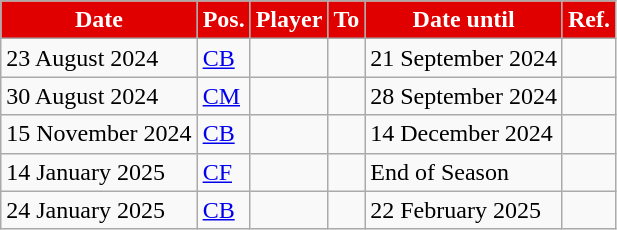<table class="wikitable plainrowheaders sortable">
<tr>
<th style="color:#ffffff; background:#E00000;">Date</th>
<th style="color:#ffffff; background:#E00000;">Pos.</th>
<th style="color:#ffffff; background:#E00000;">Player</th>
<th style="color:#ffffff; background:#E00000;">To</th>
<th style="color:#ffffff; background:#E00000;">Date until</th>
<th style="color:#ffffff; background:#E00000;">Ref.</th>
</tr>
<tr>
<td>23 August 2024</td>
<td><a href='#'>CB</a></td>
<td></td>
<td></td>
<td>21 September 2024</td>
<td></td>
</tr>
<tr>
<td>30 August 2024</td>
<td><a href='#'>CM</a></td>
<td></td>
<td></td>
<td>28 September 2024</td>
<td></td>
</tr>
<tr>
<td>15 November 2024</td>
<td><a href='#'>CB</a></td>
<td></td>
<td></td>
<td>14 December 2024</td>
<td></td>
</tr>
<tr>
<td>14 January 2025</td>
<td><a href='#'>CF</a></td>
<td></td>
<td></td>
<td>End of Season</td>
<td></td>
</tr>
<tr>
<td>24 January 2025</td>
<td><a href='#'>CB</a></td>
<td></td>
<td></td>
<td>22 February 2025</td>
<td></td>
</tr>
</table>
